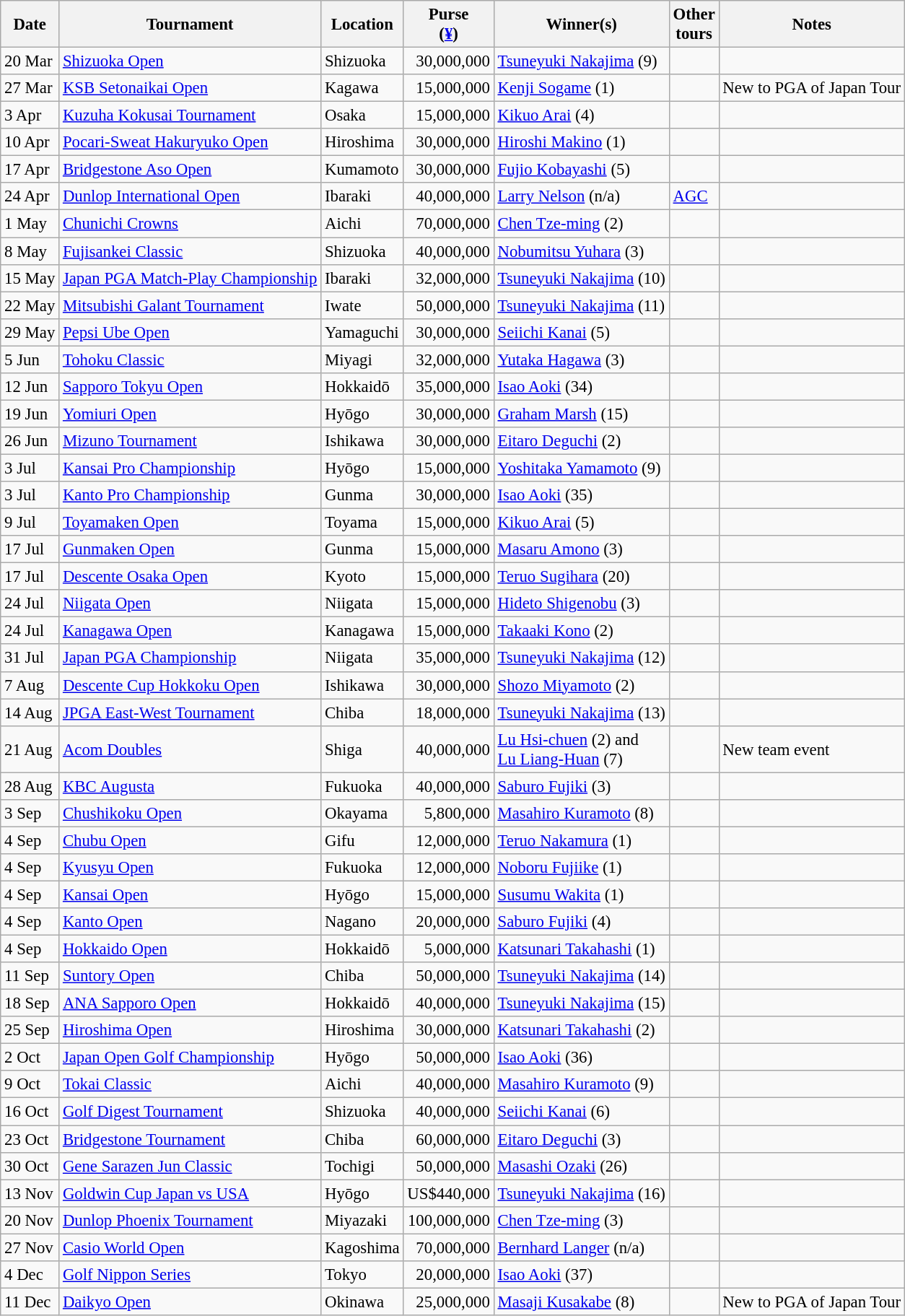<table class="wikitable" style="font-size:95%">
<tr>
<th>Date</th>
<th>Tournament</th>
<th>Location</th>
<th>Purse<br>(<a href='#'>¥</a>)</th>
<th>Winner(s)</th>
<th>Other<br>tours</th>
<th>Notes</th>
</tr>
<tr>
<td>20 Mar</td>
<td><a href='#'>Shizuoka Open</a></td>
<td>Shizuoka</td>
<td align=right>30,000,000</td>
<td> <a href='#'>Tsuneyuki Nakajima</a> (9)</td>
<td></td>
<td></td>
</tr>
<tr>
<td>27 Mar</td>
<td><a href='#'>KSB Setonaikai Open</a></td>
<td>Kagawa</td>
<td align=right>15,000,000</td>
<td> <a href='#'>Kenji Sogame</a> (1)</td>
<td></td>
<td>New to PGA of Japan Tour</td>
</tr>
<tr>
<td>3 Apr</td>
<td><a href='#'>Kuzuha Kokusai Tournament</a></td>
<td>Osaka</td>
<td align=right>15,000,000</td>
<td> <a href='#'>Kikuo Arai</a> (4)</td>
<td></td>
<td></td>
</tr>
<tr>
<td>10 Apr</td>
<td><a href='#'>Pocari-Sweat Hakuryuko Open</a></td>
<td>Hiroshima</td>
<td align=right>30,000,000</td>
<td> <a href='#'>Hiroshi Makino</a> (1)</td>
<td></td>
<td></td>
</tr>
<tr>
<td>17 Apr</td>
<td><a href='#'>Bridgestone Aso Open</a></td>
<td>Kumamoto</td>
<td align=right>30,000,000</td>
<td> <a href='#'>Fujio Kobayashi</a> (5)</td>
<td></td>
<td></td>
</tr>
<tr>
<td>24 Apr</td>
<td><a href='#'>Dunlop International Open</a></td>
<td>Ibaraki</td>
<td align=right>40,000,000</td>
<td> <a href='#'>Larry Nelson</a> (n/a)</td>
<td><a href='#'>AGC</a></td>
<td></td>
</tr>
<tr>
<td>1 May</td>
<td><a href='#'>Chunichi Crowns</a></td>
<td>Aichi</td>
<td align=right>70,000,000</td>
<td> <a href='#'>Chen Tze-ming</a> (2)</td>
<td></td>
<td></td>
</tr>
<tr>
<td>8 May</td>
<td><a href='#'>Fujisankei Classic</a></td>
<td>Shizuoka</td>
<td align=right>40,000,000</td>
<td> <a href='#'>Nobumitsu Yuhara</a> (3)</td>
<td></td>
<td></td>
</tr>
<tr>
<td>15 May</td>
<td><a href='#'>Japan PGA Match-Play Championship</a></td>
<td>Ibaraki</td>
<td align=right>32,000,000</td>
<td> <a href='#'>Tsuneyuki Nakajima</a> (10)</td>
<td></td>
<td></td>
</tr>
<tr>
<td>22 May</td>
<td><a href='#'>Mitsubishi Galant Tournament</a></td>
<td>Iwate</td>
<td align=right>50,000,000</td>
<td> <a href='#'>Tsuneyuki Nakajima</a> (11)</td>
<td></td>
<td></td>
</tr>
<tr>
<td>29 May</td>
<td><a href='#'>Pepsi Ube Open</a></td>
<td>Yamaguchi</td>
<td align=right>30,000,000</td>
<td> <a href='#'>Seiichi Kanai</a> (5)</td>
<td></td>
<td></td>
</tr>
<tr>
<td>5 Jun</td>
<td><a href='#'>Tohoku Classic</a></td>
<td>Miyagi</td>
<td align=right>32,000,000</td>
<td> <a href='#'>Yutaka Hagawa</a> (3)</td>
<td></td>
<td></td>
</tr>
<tr>
<td>12 Jun</td>
<td><a href='#'>Sapporo Tokyu Open</a></td>
<td>Hokkaidō</td>
<td align=right>35,000,000</td>
<td> <a href='#'>Isao Aoki</a> (34)</td>
<td></td>
<td></td>
</tr>
<tr>
<td>19 Jun</td>
<td><a href='#'>Yomiuri Open</a></td>
<td>Hyōgo</td>
<td align=right>30,000,000</td>
<td> <a href='#'>Graham Marsh</a> (15)</td>
<td></td>
<td></td>
</tr>
<tr>
<td>26 Jun</td>
<td><a href='#'>Mizuno Tournament</a></td>
<td>Ishikawa</td>
<td align=right>30,000,000</td>
<td> <a href='#'>Eitaro Deguchi</a> (2)</td>
<td></td>
<td></td>
</tr>
<tr>
<td>3 Jul</td>
<td><a href='#'>Kansai Pro Championship</a></td>
<td>Hyōgo</td>
<td align=right>15,000,000</td>
<td> <a href='#'>Yoshitaka Yamamoto</a> (9)</td>
<td></td>
<td></td>
</tr>
<tr>
<td>3 Jul</td>
<td><a href='#'>Kanto Pro Championship</a></td>
<td>Gunma</td>
<td align=right>30,000,000</td>
<td> <a href='#'>Isao Aoki</a> (35)</td>
<td></td>
<td></td>
</tr>
<tr>
<td>9 Jul</td>
<td><a href='#'>Toyamaken Open</a></td>
<td>Toyama</td>
<td align=right>15,000,000</td>
<td> <a href='#'>Kikuo Arai</a> (5)</td>
<td></td>
<td></td>
</tr>
<tr>
<td>17 Jul</td>
<td><a href='#'>Gunmaken Open</a></td>
<td>Gunma</td>
<td align=right>15,000,000</td>
<td> <a href='#'>Masaru Amono</a> (3)</td>
<td></td>
<td></td>
</tr>
<tr>
<td>17 Jul</td>
<td><a href='#'>Descente Osaka Open</a></td>
<td>Kyoto</td>
<td align=right>15,000,000</td>
<td> <a href='#'>Teruo Sugihara</a> (20)</td>
<td></td>
<td></td>
</tr>
<tr>
<td>24 Jul</td>
<td><a href='#'>Niigata Open</a></td>
<td>Niigata</td>
<td align=right>15,000,000</td>
<td> <a href='#'>Hideto Shigenobu</a> (3)</td>
<td></td>
<td></td>
</tr>
<tr>
<td>24 Jul</td>
<td><a href='#'>Kanagawa Open</a></td>
<td>Kanagawa</td>
<td align=right>15,000,000</td>
<td> <a href='#'>Takaaki Kono</a> (2)</td>
<td></td>
<td></td>
</tr>
<tr>
<td>31 Jul</td>
<td><a href='#'>Japan PGA Championship</a></td>
<td>Niigata</td>
<td align=right>35,000,000</td>
<td> <a href='#'>Tsuneyuki Nakajima</a> (12)</td>
<td></td>
<td></td>
</tr>
<tr>
<td>7 Aug</td>
<td><a href='#'>Descente Cup Hokkoku Open</a></td>
<td>Ishikawa</td>
<td align=right>30,000,000</td>
<td> <a href='#'>Shozo Miyamoto</a> (2)</td>
<td></td>
<td></td>
</tr>
<tr>
<td>14 Aug</td>
<td><a href='#'>JPGA East-West Tournament</a></td>
<td>Chiba</td>
<td align=right>18,000,000</td>
<td> <a href='#'>Tsuneyuki Nakajima</a> (13)</td>
<td></td>
<td></td>
</tr>
<tr>
<td>21 Aug</td>
<td><a href='#'>Acom Doubles</a></td>
<td>Shiga</td>
<td align=right>40,000,000</td>
<td> <a href='#'>Lu Hsi-chuen</a> (2) and<br> <a href='#'>Lu Liang-Huan</a> (7)</td>
<td></td>
<td>New team event</td>
</tr>
<tr>
<td>28 Aug</td>
<td><a href='#'>KBC Augusta</a></td>
<td>Fukuoka</td>
<td align=right>40,000,000</td>
<td> <a href='#'>Saburo Fujiki</a> (3)</td>
<td></td>
<td></td>
</tr>
<tr>
<td>3 Sep</td>
<td><a href='#'>Chushikoku Open</a></td>
<td>Okayama</td>
<td align=right>5,800,000</td>
<td> <a href='#'>Masahiro Kuramoto</a> (8)</td>
<td></td>
<td></td>
</tr>
<tr>
<td>4 Sep</td>
<td><a href='#'>Chubu Open</a></td>
<td>Gifu</td>
<td align=right>12,000,000</td>
<td> <a href='#'>Teruo Nakamura</a> (1)</td>
<td></td>
<td></td>
</tr>
<tr>
<td>4 Sep</td>
<td><a href='#'>Kyusyu Open</a></td>
<td>Fukuoka</td>
<td align=right>12,000,000</td>
<td> <a href='#'>Noboru Fujiike</a> (1)</td>
<td></td>
<td></td>
</tr>
<tr>
<td>4 Sep</td>
<td><a href='#'>Kansai Open</a></td>
<td>Hyōgo</td>
<td align=right>15,000,000</td>
<td> <a href='#'>Susumu Wakita</a> (1)</td>
<td></td>
<td></td>
</tr>
<tr>
<td>4 Sep</td>
<td><a href='#'>Kanto Open</a></td>
<td>Nagano</td>
<td align=right>20,000,000</td>
<td> <a href='#'>Saburo Fujiki</a> (4)</td>
<td></td>
<td></td>
</tr>
<tr>
<td>4 Sep</td>
<td><a href='#'>Hokkaido Open</a></td>
<td>Hokkaidō</td>
<td align=right>5,000,000</td>
<td> <a href='#'>Katsunari Takahashi</a> (1)</td>
<td></td>
<td></td>
</tr>
<tr>
<td>11 Sep</td>
<td><a href='#'>Suntory Open</a></td>
<td>Chiba</td>
<td align=right>50,000,000</td>
<td> <a href='#'>Tsuneyuki Nakajima</a> (14)</td>
<td></td>
<td></td>
</tr>
<tr>
<td>18 Sep</td>
<td><a href='#'>ANA Sapporo Open</a></td>
<td>Hokkaidō</td>
<td align=right>40,000,000</td>
<td> <a href='#'>Tsuneyuki Nakajima</a> (15)</td>
<td></td>
<td></td>
</tr>
<tr>
<td>25 Sep</td>
<td><a href='#'>Hiroshima Open</a></td>
<td>Hiroshima</td>
<td align=right>30,000,000</td>
<td> <a href='#'>Katsunari Takahashi</a> (2)</td>
<td></td>
<td></td>
</tr>
<tr>
<td>2 Oct</td>
<td><a href='#'>Japan Open Golf Championship</a></td>
<td>Hyōgo</td>
<td align=right>50,000,000</td>
<td> <a href='#'>Isao Aoki</a> (36)</td>
<td></td>
<td></td>
</tr>
<tr>
<td>9 Oct</td>
<td><a href='#'>Tokai Classic</a></td>
<td>Aichi</td>
<td align=right>40,000,000</td>
<td> <a href='#'>Masahiro Kuramoto</a> (9)</td>
<td></td>
<td></td>
</tr>
<tr>
<td>16 Oct</td>
<td><a href='#'>Golf Digest Tournament</a></td>
<td>Shizuoka</td>
<td align=right>40,000,000</td>
<td> <a href='#'>Seiichi Kanai</a> (6)</td>
<td></td>
<td></td>
</tr>
<tr>
<td>23 Oct</td>
<td><a href='#'>Bridgestone Tournament</a></td>
<td>Chiba</td>
<td align=right>60,000,000</td>
<td> <a href='#'>Eitaro Deguchi</a> (3)</td>
<td></td>
<td></td>
</tr>
<tr>
<td>30 Oct</td>
<td><a href='#'>Gene Sarazen Jun Classic</a></td>
<td>Tochigi</td>
<td align=right>50,000,000</td>
<td> <a href='#'>Masashi Ozaki</a> (26)</td>
<td></td>
<td></td>
</tr>
<tr>
<td>13 Nov</td>
<td><a href='#'>Goldwin Cup Japan vs USA</a></td>
<td>Hyōgo</td>
<td align=right>US$440,000</td>
<td> <a href='#'>Tsuneyuki Nakajima</a> (16)</td>
<td></td>
<td></td>
</tr>
<tr>
<td>20 Nov</td>
<td><a href='#'>Dunlop Phoenix Tournament</a></td>
<td>Miyazaki</td>
<td align=right>100,000,000</td>
<td> <a href='#'>Chen Tze-ming</a> (3)</td>
<td></td>
<td></td>
</tr>
<tr>
<td>27 Nov</td>
<td><a href='#'>Casio World Open</a></td>
<td>Kagoshima</td>
<td align=right>70,000,000</td>
<td> <a href='#'>Bernhard Langer</a> (n/a)</td>
<td></td>
<td></td>
</tr>
<tr>
<td>4 Dec</td>
<td><a href='#'>Golf Nippon Series</a></td>
<td>Tokyo</td>
<td align=right>20,000,000</td>
<td> <a href='#'>Isao Aoki</a> (37)</td>
<td></td>
<td></td>
</tr>
<tr>
<td>11 Dec</td>
<td><a href='#'>Daikyo Open</a></td>
<td>Okinawa</td>
<td align=right>25,000,000</td>
<td> <a href='#'>Masaji Kusakabe</a> (8)</td>
<td></td>
<td>New to PGA of Japan Tour</td>
</tr>
</table>
